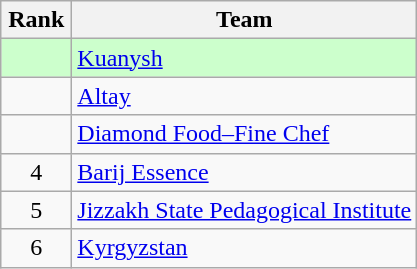<table class="wikitable" style="text-align:center;">
<tr>
<th width=40>Rank</th>
<th>Team</th>
</tr>
<tr bgcolor=#ccffcc>
<td></td>
<td style="text-align:left;"> <a href='#'>Kuanysh</a></td>
</tr>
<tr>
<td></td>
<td style="text-align:left;"> <a href='#'>Altay</a></td>
</tr>
<tr>
<td></td>
<td style="text-align:left;"> <a href='#'>Diamond Food–Fine Chef</a></td>
</tr>
<tr>
<td>4</td>
<td style="text-align:left;"> <a href='#'>Barij Essence</a></td>
</tr>
<tr>
<td>5</td>
<td style="text-align:left;"> <a href='#'>Jizzakh State Pedagogical Institute</a></td>
</tr>
<tr>
<td>6</td>
<td style="text-align:left;"> <a href='#'>Kyrgyzstan</a></td>
</tr>
</table>
